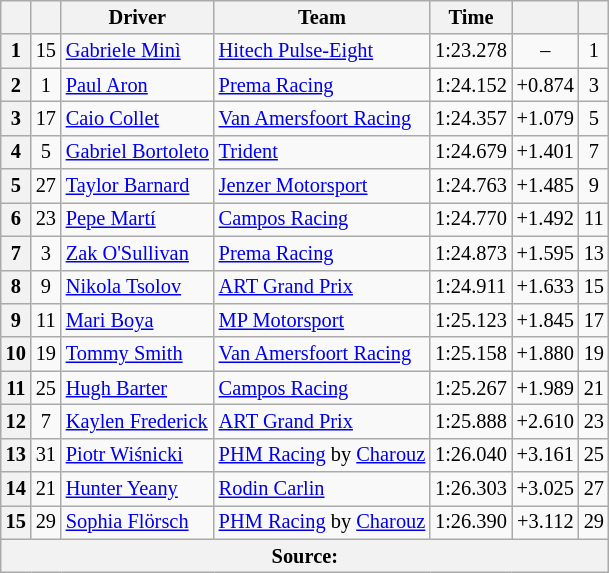<table class="wikitable" style="font-size:85%">
<tr>
<th scope="col"></th>
<th scope="col"></th>
<th scope="col">Driver</th>
<th scope="col">Team</th>
<th scope="col">Time</th>
<th scope="col"></th>
<th scope="col"></th>
</tr>
<tr>
<th scope="row">1</th>
<td align="center">15</td>
<td> <a href='#'>Gabriele Minì</a></td>
<td><a href='#'>Hitech Pulse-Eight</a></td>
<td>1:23.278</td>
<td align="center">–</td>
<td align="center">1</td>
</tr>
<tr>
<th scope="row">2</th>
<td align="center">1</td>
<td> <a href='#'>Paul Aron</a></td>
<td><a href='#'>Prema Racing</a></td>
<td>1:24.152</td>
<td align="center">+0.874</td>
<td align="center">3</td>
</tr>
<tr>
<th scope="row">3</th>
<td align="center">17</td>
<td> <a href='#'>Caio Collet</a></td>
<td><a href='#'>Van Amersfoort Racing</a></td>
<td>1:24.357</td>
<td align="center">+1.079</td>
<td align="center">5</td>
</tr>
<tr>
<th scope="row">4</th>
<td align="center">5</td>
<td> <a href='#'>Gabriel Bortoleto</a></td>
<td><a href='#'>Trident</a></td>
<td>1:24.679</td>
<td align="center">+1.401</td>
<td align="center">7</td>
</tr>
<tr>
<th scope="row">5</th>
<td align="center">27</td>
<td> <a href='#'>Taylor Barnard</a></td>
<td><a href='#'>Jenzer Motorsport</a></td>
<td>1:24.763</td>
<td align="center">+1.485</td>
<td align="center">9</td>
</tr>
<tr>
<th scope="row">6</th>
<td align="center">23</td>
<td> <a href='#'>Pepe Martí</a></td>
<td><a href='#'>Campos Racing</a></td>
<td>1:24.770</td>
<td align="center">+1.492</td>
<td align="center">11</td>
</tr>
<tr>
<th scope="row">7</th>
<td align="center">3</td>
<td> <a href='#'>Zak O'Sullivan</a></td>
<td><a href='#'>Prema Racing</a></td>
<td>1:24.873</td>
<td align="center">+1.595</td>
<td align="center">13</td>
</tr>
<tr>
<th scope="row">8</th>
<td align="center">9</td>
<td> <a href='#'>Nikola Tsolov</a></td>
<td><a href='#'>ART Grand Prix</a></td>
<td>1:24.911</td>
<td align="center">+1.633</td>
<td align="center">15</td>
</tr>
<tr>
<th scope="row">9</th>
<td align="center">11</td>
<td> <a href='#'>Mari Boya</a></td>
<td><a href='#'>MP Motorsport</a></td>
<td>1:25.123</td>
<td align="center">+1.845</td>
<td align="center">17</td>
</tr>
<tr>
<th scope="row">10</th>
<td align="center">19</td>
<td> <a href='#'>Tommy Smith</a></td>
<td><a href='#'>Van Amersfoort Racing</a></td>
<td>1:25.158</td>
<td align="center">+1.880</td>
<td align="center">19</td>
</tr>
<tr>
<th scope="row">11</th>
<td align="center">25</td>
<td> <a href='#'>Hugh Barter</a></td>
<td><a href='#'>Campos Racing</a></td>
<td>1:25.267</td>
<td align="center">+1.989</td>
<td align="center">21</td>
</tr>
<tr>
<th scope="row">12</th>
<td align="center">7</td>
<td> <a href='#'>Kaylen Frederick</a></td>
<td><a href='#'>ART Grand Prix</a></td>
<td>1:25.888</td>
<td align="center">+2.610</td>
<td align="center">23</td>
</tr>
<tr>
<th scope="row">13</th>
<td align="center">31</td>
<td> <a href='#'>Piotr Wiśnicki</a></td>
<td><a href='#'>PHM Racing</a> by <a href='#'>Charouz</a></td>
<td>1:26.040</td>
<td align="center">+3.161</td>
<td align="center">25</td>
</tr>
<tr>
<th scope="row">14</th>
<td align="center">21</td>
<td> <a href='#'>Hunter Yeany</a></td>
<td><a href='#'>Rodin Carlin</a></td>
<td>1:26.303</td>
<td align="center">+3.025</td>
<td align="center">27</td>
</tr>
<tr>
<th scope="row">15</th>
<td align="center">29</td>
<td> <a href='#'>Sophia Flörsch</a></td>
<td><a href='#'>PHM Racing</a> by <a href='#'>Charouz</a></td>
<td>1:26.390</td>
<td align="center">+3.112</td>
<td align="center">29</td>
</tr>
<tr>
<th colspan="7">Source:</th>
</tr>
</table>
